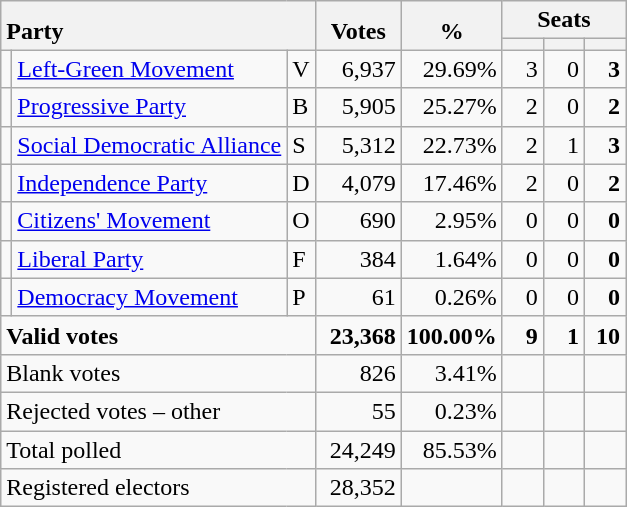<table class="wikitable" border="1" style="text-align:right;">
<tr>
<th style="text-align:left;" valign=bottom rowspan=2 colspan=3>Party</th>
<th align=center valign=bottom rowspan=2 width="50">Votes</th>
<th align=center valign=bottom rowspan=2 width="50">%</th>
<th colspan=3>Seats</th>
</tr>
<tr>
<th align=center valign=bottom width="20"><small></small></th>
<th align=center valign=bottom width="20"><small><a href='#'></a></small></th>
<th align=center valign=bottom width="20"><small></small></th>
</tr>
<tr>
<td></td>
<td align=left><a href='#'>Left-Green Movement</a></td>
<td align=left>V</td>
<td>6,937</td>
<td>29.69%</td>
<td>3</td>
<td>0</td>
<td><strong>3</strong></td>
</tr>
<tr>
<td></td>
<td align=left><a href='#'>Progressive Party</a></td>
<td align=left>B</td>
<td>5,905</td>
<td>25.27%</td>
<td>2</td>
<td>0</td>
<td><strong>2</strong></td>
</tr>
<tr>
<td></td>
<td align=left style="white-space: nowrap;"><a href='#'>Social Democratic Alliance</a></td>
<td align=left>S</td>
<td>5,312</td>
<td>22.73%</td>
<td>2</td>
<td>1</td>
<td><strong>3</strong></td>
</tr>
<tr>
<td></td>
<td align=left><a href='#'>Independence Party</a></td>
<td align=left>D</td>
<td>4,079</td>
<td>17.46%</td>
<td>2</td>
<td>0</td>
<td><strong>2</strong></td>
</tr>
<tr>
<td></td>
<td align=left><a href='#'>Citizens' Movement</a></td>
<td align=left>O</td>
<td>690</td>
<td>2.95%</td>
<td>0</td>
<td>0</td>
<td><strong>0</strong></td>
</tr>
<tr>
<td></td>
<td align=left><a href='#'>Liberal Party</a></td>
<td align=left>F</td>
<td>384</td>
<td>1.64%</td>
<td>0</td>
<td>0</td>
<td><strong>0</strong></td>
</tr>
<tr>
<td></td>
<td align=left><a href='#'>Democracy Movement</a></td>
<td align=left>P</td>
<td>61</td>
<td>0.26%</td>
<td>0</td>
<td>0</td>
<td><strong>0</strong></td>
</tr>
<tr style="font-weight:bold">
<td align=left colspan=3>Valid votes</td>
<td>23,368</td>
<td>100.00%</td>
<td>9</td>
<td>1</td>
<td>10</td>
</tr>
<tr>
<td align=left colspan=3>Blank votes</td>
<td>826</td>
<td>3.41%</td>
<td></td>
<td></td>
<td></td>
</tr>
<tr>
<td align=left colspan=3>Rejected votes – other</td>
<td>55</td>
<td>0.23%</td>
<td></td>
<td></td>
<td></td>
</tr>
<tr>
<td align=left colspan=3>Total polled</td>
<td>24,249</td>
<td>85.53%</td>
<td></td>
<td></td>
<td></td>
</tr>
<tr>
<td align=left colspan=3>Registered electors</td>
<td>28,352</td>
<td></td>
<td></td>
<td></td>
<td></td>
</tr>
</table>
